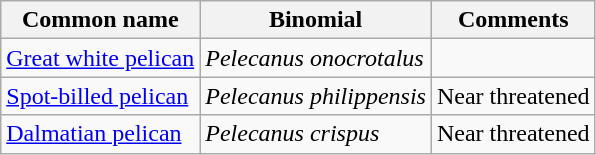<table class="wikitable">
<tr>
<th>Common name</th>
<th>Binomial</th>
<th>Comments</th>
</tr>
<tr>
<td><a href='#'>Great white pelican</a></td>
<td><em>Pelecanus onocrotalus</em></td>
<td></td>
</tr>
<tr>
<td><a href='#'>Spot-billed pelican</a></td>
<td><em>Pelecanus philippensis</em></td>
<td>Near threatened</td>
</tr>
<tr>
<td><a href='#'>Dalmatian pelican</a></td>
<td><em>Pelecanus crispus</em></td>
<td>Near threatened</td>
</tr>
</table>
